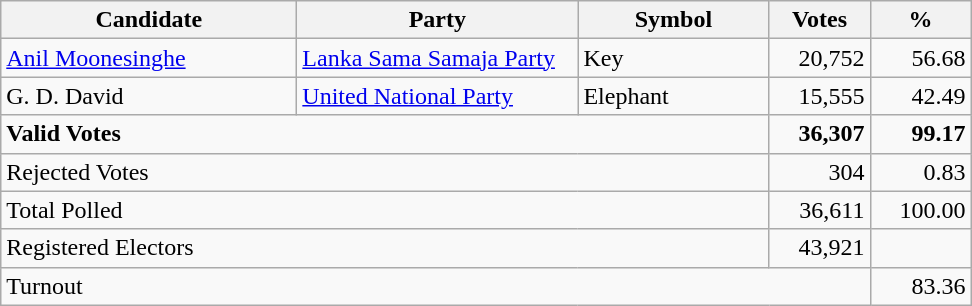<table class="wikitable" border="1" style="text-align:right;">
<tr>
<th align=left width="190">Candidate</th>
<th align=left width="180">Party</th>
<th align=left width="120">Symbol</th>
<th align=left width="60">Votes</th>
<th align=left width="60">%</th>
</tr>
<tr>
<td align=left><a href='#'>Anil Moonesinghe</a></td>
<td align=left><a href='#'>Lanka Sama Samaja Party</a></td>
<td align=left>Key</td>
<td align=right>20,752</td>
<td align=right>56.68</td>
</tr>
<tr>
<td align=left>G. D. David</td>
<td align=left><a href='#'>United National Party</a></td>
<td align=left>Elephant</td>
<td align=right>15,555</td>
<td align=right>42.49</td>
</tr>
<tr>
<td align=left colspan=3><strong>Valid Votes</strong></td>
<td align=right><strong>36,307</strong></td>
<td align=right><strong>99.17</strong></td>
</tr>
<tr>
<td align=left colspan=3>Rejected Votes</td>
<td align=right>304</td>
<td align=right>0.83</td>
</tr>
<tr>
<td align=left colspan=3>Total Polled</td>
<td align=right>36,611</td>
<td align=right>100.00</td>
</tr>
<tr>
<td align=left colspan=3>Registered Electors</td>
<td align=right>43,921</td>
<td></td>
</tr>
<tr>
<td align=left colspan=4>Turnout</td>
<td align=right>83.36</td>
</tr>
</table>
